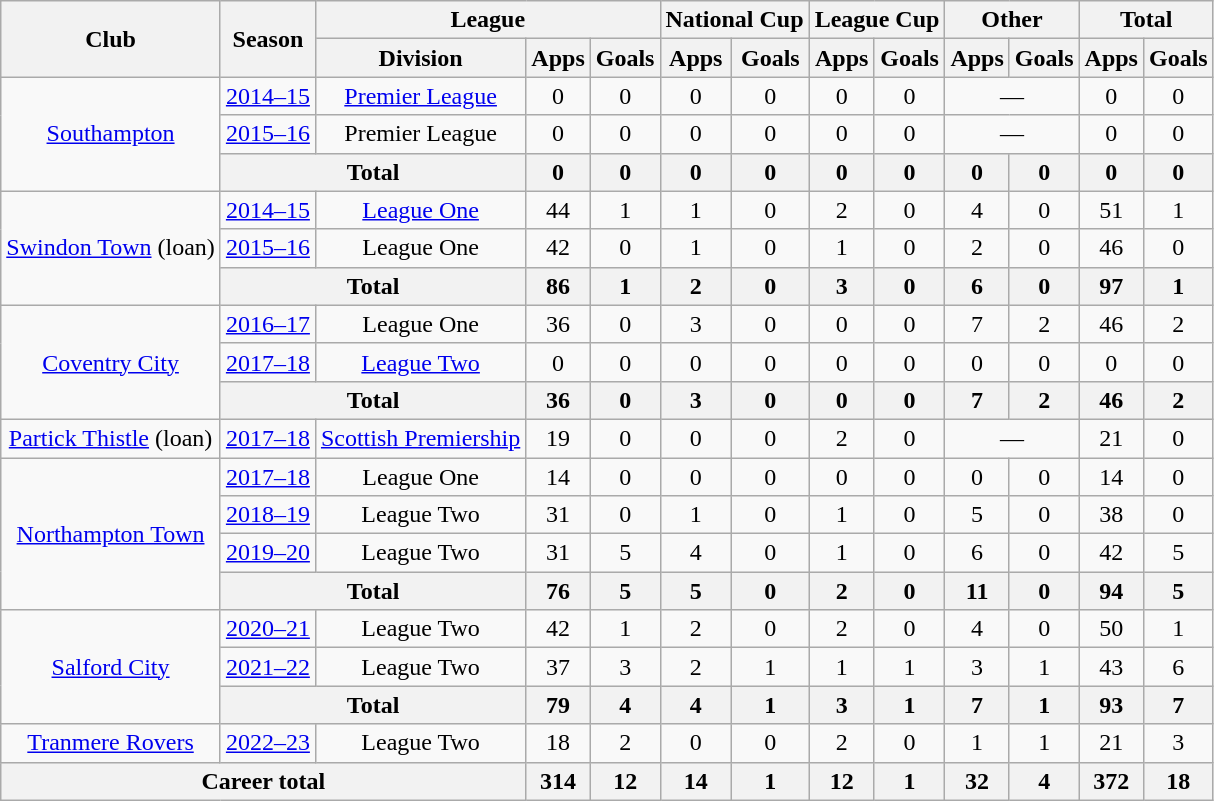<table class="wikitable" style="text-align:center">
<tr>
<th rowspan="2">Club</th>
<th rowspan="2">Season</th>
<th colspan="3">League</th>
<th colspan="2">National Cup</th>
<th colspan="2">League Cup</th>
<th colspan="2">Other</th>
<th colspan="2">Total</th>
</tr>
<tr>
<th scope="col">Division</th>
<th scope="col">Apps</th>
<th scope="col">Goals</th>
<th scope="col">Apps</th>
<th scope="col">Goals</th>
<th scope="col">Apps</th>
<th scope="col">Goals</th>
<th scope="col">Apps</th>
<th !scope="col">Goals</th>
<th scope="col">Apps</th>
<th scope="col">Goals</th>
</tr>
<tr>
<td rowspan="3"><a href='#'>Southampton</a></td>
<td><a href='#'>2014–15</a></td>
<td><a href='#'>Premier League</a></td>
<td>0</td>
<td>0</td>
<td>0</td>
<td>0</td>
<td>0</td>
<td>0</td>
<td colspan="2">—</td>
<td>0</td>
<td>0</td>
</tr>
<tr>
<td><a href='#'>2015–16</a></td>
<td>Premier League</td>
<td>0</td>
<td>0</td>
<td>0</td>
<td>0</td>
<td>0</td>
<td>0</td>
<td colspan="2">—</td>
<td>0</td>
<td>0</td>
</tr>
<tr>
<th colspan="2">Total</th>
<th>0</th>
<th>0</th>
<th>0</th>
<th>0</th>
<th>0</th>
<th>0</th>
<th>0</th>
<th>0</th>
<th>0</th>
<th>0</th>
</tr>
<tr>
<td rowspan="3"><a href='#'>Swindon Town</a> (loan)</td>
<td><a href='#'>2014–15</a></td>
<td><a href='#'>League One</a></td>
<td>44</td>
<td>1</td>
<td>1</td>
<td>0</td>
<td>2</td>
<td>0</td>
<td>4</td>
<td>0</td>
<td>51</td>
<td>1</td>
</tr>
<tr>
<td><a href='#'>2015–16</a></td>
<td>League One</td>
<td>42</td>
<td>0</td>
<td>1</td>
<td>0</td>
<td>1</td>
<td>0</td>
<td>2</td>
<td>0</td>
<td>46</td>
<td>0</td>
</tr>
<tr>
<th colspan="2">Total</th>
<th>86</th>
<th>1</th>
<th>2</th>
<th>0</th>
<th>3</th>
<th>0</th>
<th>6</th>
<th>0</th>
<th>97</th>
<th>1</th>
</tr>
<tr>
<td rowspan="3"><a href='#'>Coventry City</a></td>
<td><a href='#'>2016–17</a></td>
<td>League One</td>
<td>36</td>
<td>0</td>
<td>3</td>
<td>0</td>
<td>0</td>
<td>0</td>
<td>7</td>
<td>2</td>
<td>46</td>
<td>2</td>
</tr>
<tr>
<td><a href='#'>2017–18</a></td>
<td><a href='#'>League Two</a></td>
<td>0</td>
<td>0</td>
<td>0</td>
<td>0</td>
<td>0</td>
<td>0</td>
<td>0</td>
<td>0</td>
<td>0</td>
<td>0</td>
</tr>
<tr>
<th colspan="2">Total</th>
<th>36</th>
<th>0</th>
<th>3</th>
<th>0</th>
<th>0</th>
<th>0</th>
<th>7</th>
<th>2</th>
<th>46</th>
<th>2</th>
</tr>
<tr>
<td><a href='#'>Partick Thistle</a> (loan)</td>
<td><a href='#'>2017–18</a></td>
<td><a href='#'>Scottish Premiership</a></td>
<td>19</td>
<td>0</td>
<td>0</td>
<td>0</td>
<td>2</td>
<td>0</td>
<td colspan="2">—</td>
<td>21</td>
<td>0</td>
</tr>
<tr>
<td rowspan="4"><a href='#'>Northampton Town</a></td>
<td><a href='#'>2017–18</a></td>
<td>League One</td>
<td>14</td>
<td>0</td>
<td>0</td>
<td>0</td>
<td>0</td>
<td>0</td>
<td>0</td>
<td>0</td>
<td>14</td>
<td>0</td>
</tr>
<tr>
<td><a href='#'>2018–19</a></td>
<td>League Two</td>
<td>31</td>
<td>0</td>
<td>1</td>
<td>0</td>
<td>1</td>
<td>0</td>
<td>5</td>
<td>0</td>
<td>38</td>
<td>0</td>
</tr>
<tr>
<td><a href='#'>2019–20</a></td>
<td>League Two</td>
<td>31</td>
<td>5</td>
<td>4</td>
<td>0</td>
<td>1</td>
<td>0</td>
<td>6</td>
<td>0</td>
<td>42</td>
<td>5</td>
</tr>
<tr>
<th colspan="2">Total</th>
<th>76</th>
<th>5</th>
<th>5</th>
<th>0</th>
<th>2</th>
<th>0</th>
<th>11</th>
<th>0</th>
<th>94</th>
<th>5</th>
</tr>
<tr>
<td rowspan="3"><a href='#'>Salford City</a></td>
<td><a href='#'>2020–21</a></td>
<td>League Two</td>
<td>42</td>
<td>1</td>
<td>2</td>
<td>0</td>
<td>2</td>
<td>0</td>
<td>4</td>
<td>0</td>
<td>50</td>
<td>1</td>
</tr>
<tr>
<td><a href='#'>2021–22</a></td>
<td>League Two</td>
<td>37</td>
<td>3</td>
<td>2</td>
<td>1</td>
<td>1</td>
<td>1</td>
<td>3</td>
<td>1</td>
<td>43</td>
<td>6</td>
</tr>
<tr>
<th colspan="2">Total</th>
<th>79</th>
<th>4</th>
<th>4</th>
<th>1</th>
<th>3</th>
<th>1</th>
<th>7</th>
<th>1</th>
<th>93</th>
<th>7</th>
</tr>
<tr>
<td><a href='#'>Tranmere Rovers</a></td>
<td><a href='#'>2022–23</a></td>
<td>League Two</td>
<td>18</td>
<td>2</td>
<td>0</td>
<td>0</td>
<td>2</td>
<td>0</td>
<td>1</td>
<td>1</td>
<td>21</td>
<td>3</td>
</tr>
<tr>
<th colspan="3">Career total</th>
<th>314</th>
<th>12</th>
<th>14</th>
<th>1</th>
<th>12</th>
<th>1</th>
<th>32</th>
<th>4</th>
<th>372</th>
<th>18</th>
</tr>
</table>
